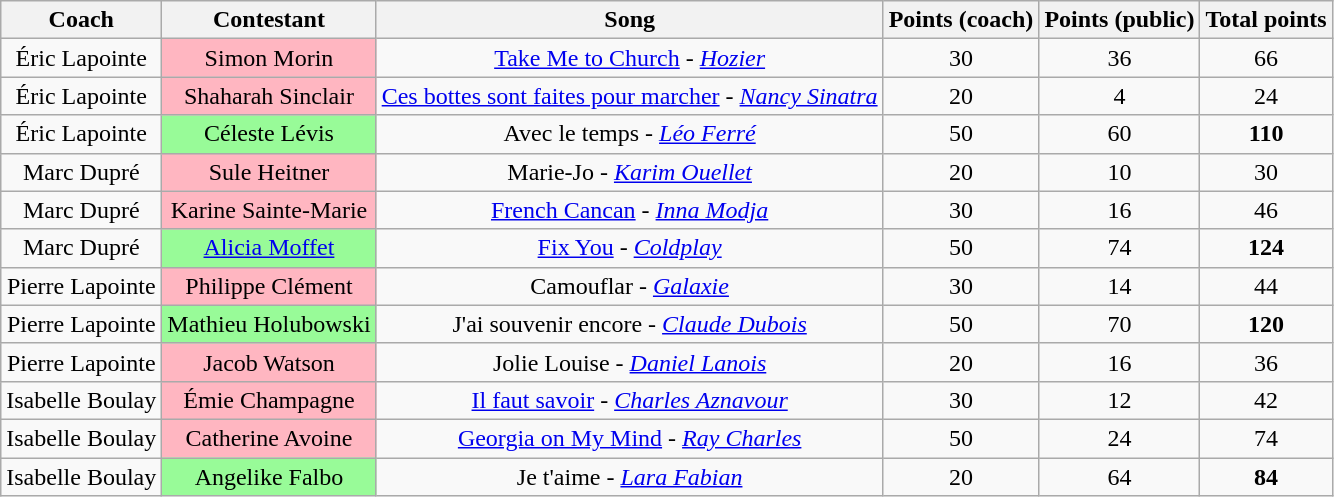<table class="wikitable sortable" style="text-align: center; width: auto;">
<tr>
<th>Coach</th>
<th colspan>Contestant</th>
<th>Song</th>
<th>Points (coach)</th>
<th>Points (public)</th>
<th>Total points</th>
</tr>
<tr>
<td>Éric Lapointe</td>
<td style="background:lightpink">Simon Morin</td>
<td><a href='#'>Take Me to Church</a> - <em><a href='#'>Hozier</a></em></td>
<td>30</td>
<td>36</td>
<td>66</td>
</tr>
<tr>
<td>Éric Lapointe</td>
<td style="background:lightpink">Shaharah Sinclair</td>
<td><a href='#'>Ces bottes sont faites pour marcher</a> - <em><a href='#'>Nancy Sinatra</a></em></td>
<td>20</td>
<td>4</td>
<td>24</td>
</tr>
<tr>
<td>Éric Lapointe</td>
<td style="background:palegreen">Céleste Lévis</td>
<td>Avec le temps - <em><a href='#'>Léo Ferré</a></em></td>
<td>50</td>
<td>60</td>
<td><strong>110</strong></td>
</tr>
<tr>
<td>Marc Dupré</td>
<td style="background:lightpink">Sule Heitner</td>
<td>Marie-Jo - <em><a href='#'>Karim Ouellet</a></em></td>
<td>20</td>
<td>10</td>
<td>30</td>
</tr>
<tr>
<td>Marc Dupré</td>
<td style="background:lightpink">Karine Sainte-Marie</td>
<td><a href='#'>French Cancan</a> - <em><a href='#'>Inna Modja</a></em></td>
<td>30</td>
<td>16</td>
<td>46</td>
</tr>
<tr>
<td>Marc Dupré</td>
<td style="background:palegreen"><a href='#'>Alicia Moffet</a></td>
<td><a href='#'>Fix You</a> - <em><a href='#'>Coldplay</a></em></td>
<td>50</td>
<td>74</td>
<td><strong>124</strong></td>
</tr>
<tr>
<td>Pierre Lapointe</td>
<td style="background:lightpink">Philippe Clément</td>
<td>Camouflar - <em><a href='#'>Galaxie</a></em></td>
<td>30</td>
<td>14</td>
<td>44</td>
</tr>
<tr>
<td>Pierre Lapointe</td>
<td style="background:palegreen">Mathieu Holubowski</td>
<td>J'ai souvenir encore - <em><a href='#'>Claude Dubois</a></em></td>
<td>50</td>
<td>70</td>
<td><strong>120</strong></td>
</tr>
<tr>
<td>Pierre Lapointe</td>
<td style="background:lightpink">Jacob Watson</td>
<td>Jolie Louise - <em><a href='#'>Daniel Lanois</a></em></td>
<td>20</td>
<td>16</td>
<td>36</td>
</tr>
<tr>
<td>Isabelle Boulay</td>
<td style="background:lightpink">Émie Champagne</td>
<td><a href='#'>Il faut savoir</a> - <em><a href='#'>Charles Aznavour</a></em></td>
<td>30</td>
<td>12</td>
<td>42</td>
</tr>
<tr>
<td>Isabelle Boulay</td>
<td style="background:lightpink">Catherine Avoine</td>
<td><a href='#'>Georgia on My Mind</a> - <em><a href='#'>Ray Charles</a></em></td>
<td>50</td>
<td>24</td>
<td>74</td>
</tr>
<tr>
<td>Isabelle Boulay</td>
<td style="background:palegreen">Angelike Falbo</td>
<td>Je t'aime - <em><a href='#'>Lara Fabian</a></em></td>
<td>20</td>
<td>64</td>
<td><strong>84</strong></td>
</tr>
</table>
